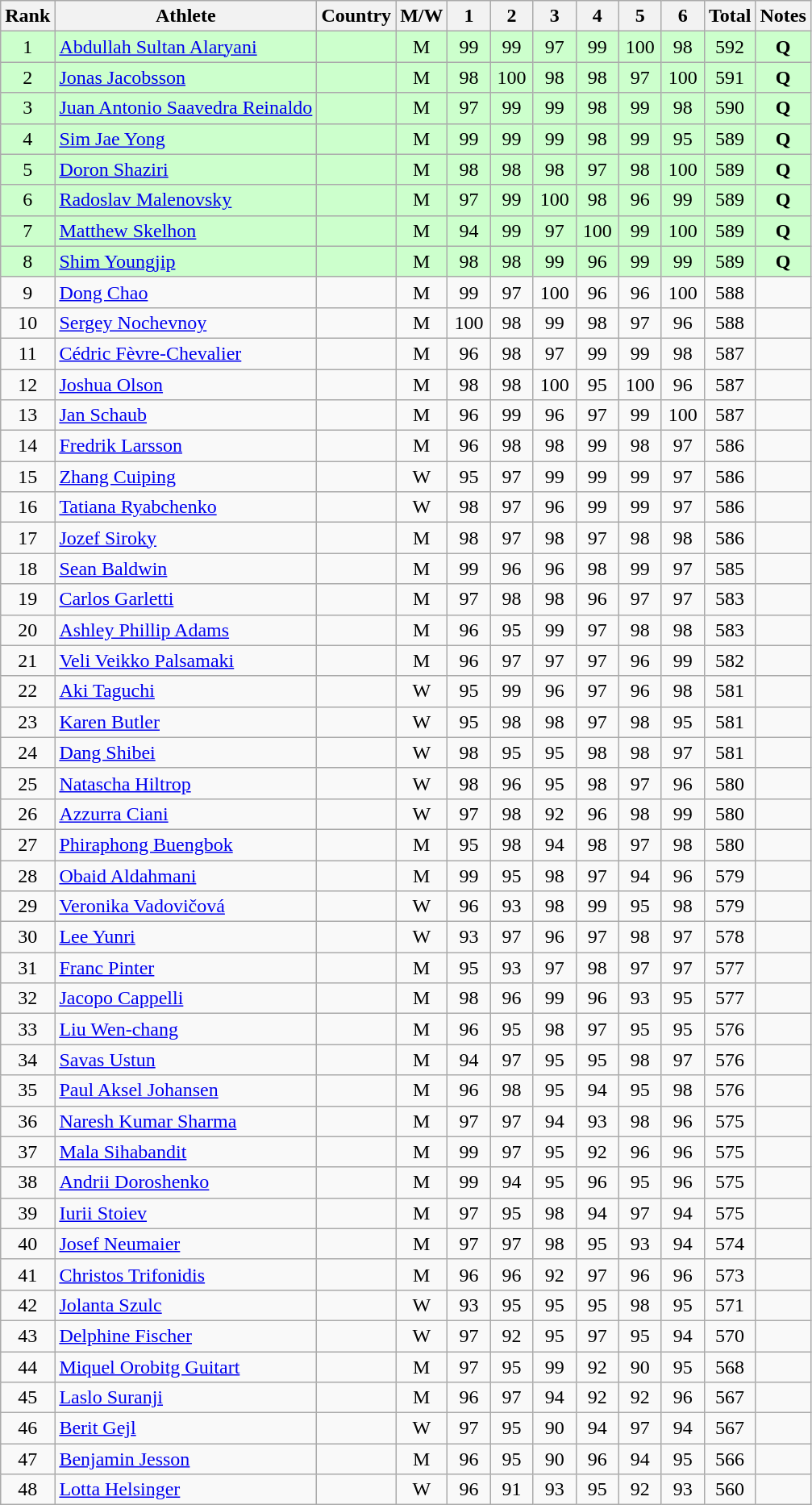<table class="wikitable sortable" style="text-align:center">
<tr>
<th>Rank</th>
<th>Athlete</th>
<th>Country</th>
<th>M/W</th>
<th class="unsortable" style="width: 28px">1</th>
<th class="unsortable" style="width: 28px">2</th>
<th class="unsortable" style="width: 28px">3</th>
<th class="unsortable" style="width: 28px">4</th>
<th class="unsortable" style="width: 28px">5</th>
<th class="unsortable" style="width: 28px">6</th>
<th>Total</th>
<th class="unsortable">Notes</th>
</tr>
<tr bgcolor=#ccffcc>
<td>1</td>
<td align=left><a href='#'>Abdullah Sultan Alaryani</a></td>
<td align=left></td>
<td>M</td>
<td>99</td>
<td>99</td>
<td>97</td>
<td>99</td>
<td>100</td>
<td>98</td>
<td>592</td>
<td><strong>Q</strong></td>
</tr>
<tr bgcolor=#ccffcc>
<td>2</td>
<td align=left><a href='#'>Jonas Jacobsson</a></td>
<td align=left></td>
<td>M</td>
<td>98</td>
<td>100</td>
<td>98</td>
<td>98</td>
<td>97</td>
<td>100</td>
<td>591</td>
<td><strong>Q</strong></td>
</tr>
<tr bgcolor=#ccffcc>
<td>3</td>
<td align=left><a href='#'>Juan Antonio Saavedra Reinaldo</a></td>
<td align=left></td>
<td>M</td>
<td>97</td>
<td>99</td>
<td>99</td>
<td>98</td>
<td>99</td>
<td>98</td>
<td>590</td>
<td><strong>Q</strong></td>
</tr>
<tr bgcolor=#ccffcc>
<td>4</td>
<td align=left><a href='#'>Sim Jae Yong</a></td>
<td align=left></td>
<td>M</td>
<td>99</td>
<td>99</td>
<td>99</td>
<td>98</td>
<td>99</td>
<td>95</td>
<td>589</td>
<td><strong>Q</strong></td>
</tr>
<tr bgcolor=#ccffcc>
<td>5</td>
<td align=left><a href='#'>Doron Shaziri</a></td>
<td align=left></td>
<td>M</td>
<td>98</td>
<td>98</td>
<td>98</td>
<td>97</td>
<td>98</td>
<td>100</td>
<td>589</td>
<td><strong>Q</strong></td>
</tr>
<tr bgcolor=#ccffcc>
<td>6</td>
<td align=left><a href='#'>Radoslav Malenovsky</a></td>
<td align=left></td>
<td>M</td>
<td>97</td>
<td>99</td>
<td>100</td>
<td>98</td>
<td>96</td>
<td>99</td>
<td>589</td>
<td><strong>Q</strong></td>
</tr>
<tr bgcolor=#ccffcc>
<td>7</td>
<td align=left><a href='#'>Matthew Skelhon</a></td>
<td align=left></td>
<td>M</td>
<td>94</td>
<td>99</td>
<td>97</td>
<td>100</td>
<td>99</td>
<td>100</td>
<td>589</td>
<td><strong>Q</strong></td>
</tr>
<tr bgcolor=#ccffcc>
<td>8</td>
<td align=left><a href='#'>Shim Youngjip</a></td>
<td align=left></td>
<td>M</td>
<td>98</td>
<td>98</td>
<td>99</td>
<td>96</td>
<td>99</td>
<td>99</td>
<td>589</td>
<td><strong>Q</strong></td>
</tr>
<tr>
<td>9</td>
<td align=left><a href='#'>Dong Chao</a></td>
<td align=left></td>
<td>M</td>
<td>99</td>
<td>97</td>
<td>100</td>
<td>96</td>
<td>96</td>
<td>100</td>
<td>588</td>
<td></td>
</tr>
<tr>
<td>10</td>
<td align=left><a href='#'>Sergey Nochevnoy</a></td>
<td align=left></td>
<td>M</td>
<td>100</td>
<td>98</td>
<td>99</td>
<td>98</td>
<td>97</td>
<td>96</td>
<td>588</td>
<td></td>
</tr>
<tr>
<td>11</td>
<td align=left><a href='#'>Cédric Fèvre-Chevalier</a></td>
<td align=left></td>
<td>M</td>
<td>96</td>
<td>98</td>
<td>97</td>
<td>99</td>
<td>99</td>
<td>98</td>
<td>587</td>
<td></td>
</tr>
<tr>
<td>12</td>
<td align=left><a href='#'>Joshua Olson</a></td>
<td align=left></td>
<td>M</td>
<td>98</td>
<td>98</td>
<td>100</td>
<td>95</td>
<td>100</td>
<td>96</td>
<td>587</td>
<td></td>
</tr>
<tr>
<td>13</td>
<td align=left><a href='#'>Jan Schaub</a></td>
<td align=left></td>
<td>M</td>
<td>96</td>
<td>99</td>
<td>96</td>
<td>97</td>
<td>99</td>
<td>100</td>
<td>587</td>
<td></td>
</tr>
<tr>
<td>14</td>
<td align=left><a href='#'>Fredrik Larsson</a></td>
<td align=left></td>
<td>M</td>
<td>96</td>
<td>98</td>
<td>98</td>
<td>99</td>
<td>98</td>
<td>97</td>
<td>586</td>
<td></td>
</tr>
<tr>
<td>15</td>
<td align=left><a href='#'>Zhang Cuiping</a></td>
<td align=left></td>
<td>W</td>
<td>95</td>
<td>97</td>
<td>99</td>
<td>99</td>
<td>99</td>
<td>97</td>
<td>586</td>
<td></td>
</tr>
<tr>
<td>16</td>
<td align=left><a href='#'>Tatiana Ryabchenko</a></td>
<td align=left></td>
<td>W</td>
<td>98</td>
<td>97</td>
<td>96</td>
<td>99</td>
<td>99</td>
<td>97</td>
<td>586</td>
<td></td>
</tr>
<tr>
<td>17</td>
<td align=left><a href='#'>Jozef Siroky</a></td>
<td align=left></td>
<td>M</td>
<td>98</td>
<td>97</td>
<td>98</td>
<td>97</td>
<td>98</td>
<td>98</td>
<td>586</td>
<td></td>
</tr>
<tr>
<td>18</td>
<td align=left><a href='#'>Sean Baldwin</a></td>
<td align=left></td>
<td>M</td>
<td>99</td>
<td>96</td>
<td>96</td>
<td>98</td>
<td>99</td>
<td>97</td>
<td>585</td>
<td></td>
</tr>
<tr>
<td>19</td>
<td align=left><a href='#'>Carlos Garletti</a></td>
<td align=left></td>
<td>M</td>
<td>97</td>
<td>98</td>
<td>98</td>
<td>96</td>
<td>97</td>
<td>97</td>
<td>583</td>
<td></td>
</tr>
<tr>
<td>20</td>
<td align=left><a href='#'>Ashley Phillip Adams</a></td>
<td align=left></td>
<td>M</td>
<td>96</td>
<td>95</td>
<td>99</td>
<td>97</td>
<td>98</td>
<td>98</td>
<td>583</td>
<td></td>
</tr>
<tr>
<td>21</td>
<td align=left><a href='#'>Veli Veikko Palsamaki</a></td>
<td align=left></td>
<td>M</td>
<td>96</td>
<td>97</td>
<td>97</td>
<td>97</td>
<td>96</td>
<td>99</td>
<td>582</td>
<td></td>
</tr>
<tr>
<td>22</td>
<td align=left><a href='#'>Aki Taguchi</a></td>
<td align=left></td>
<td>W</td>
<td>95</td>
<td>99</td>
<td>96</td>
<td>97</td>
<td>96</td>
<td>98</td>
<td>581</td>
<td></td>
</tr>
<tr>
<td>23</td>
<td align=left><a href='#'>Karen Butler</a></td>
<td align=left></td>
<td>W</td>
<td>95</td>
<td>98</td>
<td>98</td>
<td>97</td>
<td>98</td>
<td>95</td>
<td>581</td>
<td></td>
</tr>
<tr>
<td>24</td>
<td align=left><a href='#'>Dang Shibei</a></td>
<td align=left></td>
<td>W</td>
<td>98</td>
<td>95</td>
<td>95</td>
<td>98</td>
<td>98</td>
<td>97</td>
<td>581</td>
<td></td>
</tr>
<tr>
<td>25</td>
<td align=left><a href='#'>Natascha Hiltrop</a></td>
<td align=left></td>
<td>W</td>
<td>98</td>
<td>96</td>
<td>95</td>
<td>98</td>
<td>97</td>
<td>96</td>
<td>580</td>
<td></td>
</tr>
<tr>
<td>26</td>
<td align=left><a href='#'>Azzurra Ciani</a></td>
<td align=left></td>
<td>W</td>
<td>97</td>
<td>98</td>
<td>92</td>
<td>96</td>
<td>98</td>
<td>99</td>
<td>580</td>
<td></td>
</tr>
<tr>
<td>27</td>
<td align=left><a href='#'>Phiraphong Buengbok</a></td>
<td align=left></td>
<td>M</td>
<td>95</td>
<td>98</td>
<td>94</td>
<td>98</td>
<td>97</td>
<td>98</td>
<td>580</td>
<td></td>
</tr>
<tr>
<td>28</td>
<td align=left><a href='#'>Obaid Aldahmani</a></td>
<td align=left></td>
<td>M</td>
<td>99</td>
<td>95</td>
<td>98</td>
<td>97</td>
<td>94</td>
<td>96</td>
<td>579</td>
<td></td>
</tr>
<tr>
<td>29</td>
<td align=left><a href='#'>Veronika Vadovičová</a></td>
<td align=left></td>
<td>W</td>
<td>96</td>
<td>93</td>
<td>98</td>
<td>99</td>
<td>95</td>
<td>98</td>
<td>579</td>
<td></td>
</tr>
<tr>
<td>30</td>
<td align=left><a href='#'>Lee Yunri</a></td>
<td align=left></td>
<td>W</td>
<td>93</td>
<td>97</td>
<td>96</td>
<td>97</td>
<td>98</td>
<td>97</td>
<td>578</td>
<td></td>
</tr>
<tr>
<td>31</td>
<td align=left><a href='#'>Franc Pinter</a></td>
<td align=left></td>
<td>M</td>
<td>95</td>
<td>93</td>
<td>97</td>
<td>98</td>
<td>97</td>
<td>97</td>
<td>577</td>
<td></td>
</tr>
<tr>
<td>32</td>
<td align=left><a href='#'>Jacopo Cappelli</a></td>
<td align=left></td>
<td>M</td>
<td>98</td>
<td>96</td>
<td>99</td>
<td>96</td>
<td>93</td>
<td>95</td>
<td>577</td>
<td></td>
</tr>
<tr>
<td>33</td>
<td align=left><a href='#'>Liu Wen-chang</a></td>
<td align=left></td>
<td>M</td>
<td>96</td>
<td>95</td>
<td>98</td>
<td>97</td>
<td>95</td>
<td>95</td>
<td>576</td>
<td></td>
</tr>
<tr>
<td>34</td>
<td align=left><a href='#'>Savas Ustun</a></td>
<td align=left></td>
<td>M</td>
<td>94</td>
<td>97</td>
<td>95</td>
<td>95</td>
<td>98</td>
<td>97</td>
<td>576</td>
<td></td>
</tr>
<tr>
<td>35</td>
<td align=left><a href='#'>Paul Aksel Johansen</a></td>
<td align=left></td>
<td>M</td>
<td>96</td>
<td>98</td>
<td>95</td>
<td>94</td>
<td>95</td>
<td>98</td>
<td>576</td>
<td></td>
</tr>
<tr>
<td>36</td>
<td align=left><a href='#'>Naresh Kumar Sharma</a></td>
<td align=left></td>
<td>M</td>
<td>97</td>
<td>97</td>
<td>94</td>
<td>93</td>
<td>98</td>
<td>96</td>
<td>575</td>
<td></td>
</tr>
<tr>
<td>37</td>
<td align=left><a href='#'>Mala Sihabandit</a></td>
<td align=left></td>
<td>M</td>
<td>99</td>
<td>97</td>
<td>95</td>
<td>92</td>
<td>96</td>
<td>96</td>
<td>575</td>
<td></td>
</tr>
<tr>
<td>38</td>
<td align=left><a href='#'>Andrii Doroshenko</a></td>
<td align=left></td>
<td>M</td>
<td>99</td>
<td>94</td>
<td>95</td>
<td>96</td>
<td>95</td>
<td>96</td>
<td>575</td>
<td></td>
</tr>
<tr>
<td>39</td>
<td align=left><a href='#'>Iurii Stoiev</a></td>
<td align=left></td>
<td>M</td>
<td>97</td>
<td>95</td>
<td>98</td>
<td>94</td>
<td>97</td>
<td>94</td>
<td>575</td>
<td></td>
</tr>
<tr>
<td>40</td>
<td align=left><a href='#'>Josef Neumaier</a></td>
<td align=left></td>
<td>M</td>
<td>97</td>
<td>97</td>
<td>98</td>
<td>95</td>
<td>93</td>
<td>94</td>
<td>574</td>
<td></td>
</tr>
<tr>
<td>41</td>
<td align=left><a href='#'>Christos Trifonidis</a></td>
<td align=left></td>
<td>M</td>
<td>96</td>
<td>96</td>
<td>92</td>
<td>97</td>
<td>96</td>
<td>96</td>
<td>573</td>
<td></td>
</tr>
<tr>
<td>42</td>
<td align=left><a href='#'>Jolanta Szulc</a></td>
<td align=left></td>
<td>W</td>
<td>93</td>
<td>95</td>
<td>95</td>
<td>95</td>
<td>98</td>
<td>95</td>
<td>571</td>
<td></td>
</tr>
<tr>
<td>43</td>
<td align=left><a href='#'>Delphine Fischer</a></td>
<td align=left></td>
<td>W</td>
<td>97</td>
<td>92</td>
<td>95</td>
<td>97</td>
<td>95</td>
<td>94</td>
<td>570</td>
<td></td>
</tr>
<tr>
<td>44</td>
<td align=left><a href='#'>Miquel Orobitg Guitart</a></td>
<td align=left></td>
<td>M</td>
<td>97</td>
<td>95</td>
<td>99</td>
<td>92</td>
<td>90</td>
<td>95</td>
<td>568</td>
<td></td>
</tr>
<tr>
<td>45</td>
<td align=left><a href='#'>Laslo Suranji</a></td>
<td align=left></td>
<td>M</td>
<td>96</td>
<td>97</td>
<td>94</td>
<td>92</td>
<td>92</td>
<td>96</td>
<td>567</td>
<td></td>
</tr>
<tr>
<td>46</td>
<td align=left><a href='#'>Berit Gejl</a></td>
<td align=left></td>
<td>W</td>
<td>97</td>
<td>95</td>
<td>90</td>
<td>94</td>
<td>97</td>
<td>94</td>
<td>567</td>
<td></td>
</tr>
<tr>
<td>47</td>
<td align=left><a href='#'>Benjamin Jesson</a></td>
<td align=left></td>
<td>M</td>
<td>96</td>
<td>95</td>
<td>90</td>
<td>96</td>
<td>94</td>
<td>95</td>
<td>566</td>
<td></td>
</tr>
<tr>
<td>48</td>
<td align=left><a href='#'>Lotta Helsinger</a></td>
<td align=left></td>
<td>W</td>
<td>96</td>
<td>91</td>
<td>93</td>
<td>95</td>
<td>92</td>
<td>93</td>
<td>560</td>
<td></td>
</tr>
</table>
